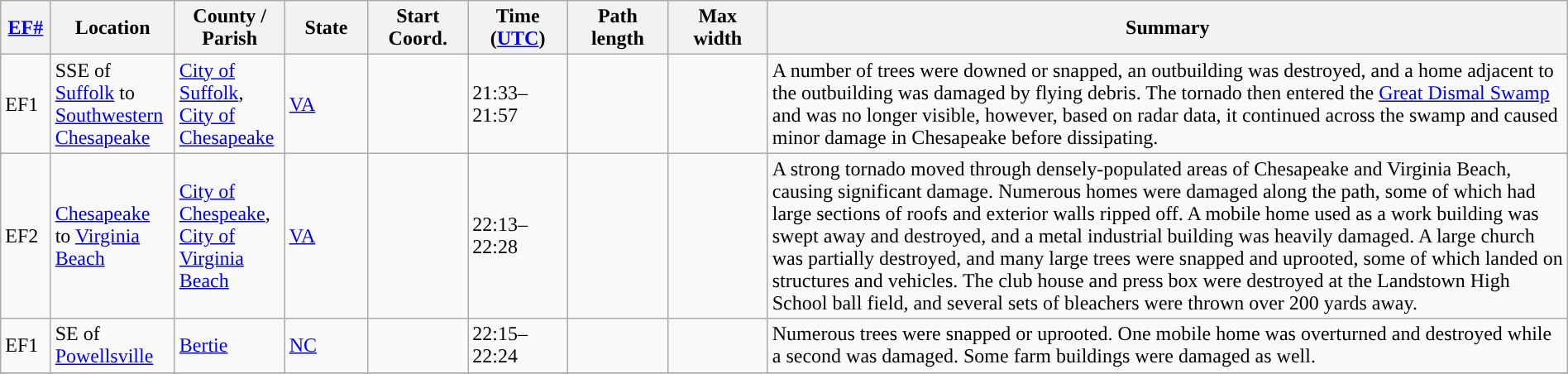<table class="wikitable sortable" style="width:100%;">
<tr>
<th scope="col" style="width:3%; text-align:center;"><a href='#'>EF#</a></th>
<th scope="col" style="width:7%; text-align:center;" class="unsortable">Location</th>
<th scope="col" style="width:6%; text-align:center;" class="unsortable">County / Parish</th>
<th scope="col" style="width:5%; text-align:center;">State</th>
<th scope="col" style="width:6%; text-align:center;">Start Coord.</th>
<th scope="col" style="width:6%; text-align:center;">Time (<a href='#'>UTC</a>)</th>
<th scope="col" style="width:6%; text-align:center;">Path length</th>
<th scope="col" style="width:6%; text-align:center;">Max width</th>
<th scope="col" class="unsortable" style="width:48%; text-align:center;">Summary</th>
</tr>
<tr>
<td>EF1</td>
<td>SSE of <a href='#'>Suffolk</a> to <a href='#'>Southwestern Chesapeake</a></td>
<td><a href='#'>City of Suffolk</a>, <a href='#'>City of Chesapeake</a></td>
<td><a href='#'>VA</a></td>
<td></td>
<td>21:33–21:57</td>
<td></td>
<td></td>
<td>A number of trees were downed or snapped, an outbuilding was destroyed, and a home adjacent to the outbuilding was damaged by flying debris. The tornado then entered the <a href='#'>Great Dismal Swamp</a> and was no longer visible, however, based on radar data, it continued across the swamp and caused minor damage in Chesapeake before dissipating.</td>
</tr>
<tr>
<td>EF2</td>
<td><a href='#'>Chesapeake</a> to <a href='#'>Virginia Beach</a></td>
<td><a href='#'>City of Chespeake</a>, <a href='#'>City of Virginia Beach</a></td>
<td><a href='#'>VA</a></td>
<td></td>
<td>22:13–22:28</td>
<td></td>
<td></td>
<td>A strong tornado moved through densely-populated areas of Chesapeake and Virginia Beach, causing significant damage. Numerous homes were damaged along the path, some of which had large sections of roofs and exterior walls ripped off. A mobile home used as a work building was swept away and destroyed, and a metal industrial building was heavily damaged. A large church was partially destroyed, and many large trees were snapped and uprooted, some of which landed on structures and vehicles. The club house and press box were destroyed at the Landstown High School ball field, and several sets of bleachers were thrown over 200 yards away.</td>
</tr>
<tr>
<td>EF1</td>
<td>SE of <a href='#'>Powellsville</a></td>
<td><a href='#'>Bertie</a></td>
<td><a href='#'>NC</a></td>
<td></td>
<td>22:15–22:24</td>
<td></td>
<td></td>
<td>Numerous trees were snapped or uprooted. One mobile home was overturned and destroyed while a second was damaged. Some farm buildings were damaged as well.</td>
</tr>
<tr>
</tr>
</table>
